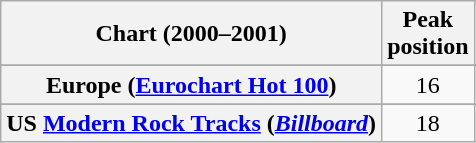<table class="wikitable sortable plainrowheaders" style="text-align:center">
<tr>
<th scope="col">Chart (2000–2001)</th>
<th scope="col">Peak<br>position</th>
</tr>
<tr>
</tr>
<tr>
</tr>
<tr>
<th scope="row">Europe (<a href='#'>Eurochart Hot 100</a>)</th>
<td>16</td>
</tr>
<tr>
</tr>
<tr>
</tr>
<tr>
</tr>
<tr>
</tr>
<tr>
</tr>
<tr>
</tr>
<tr>
</tr>
<tr>
</tr>
<tr>
<th scope="row">US <a href='#'>Modern Rock Tracks</a> (<em><a href='#'>Billboard</a></em>)</th>
<td>18</td>
</tr>
</table>
